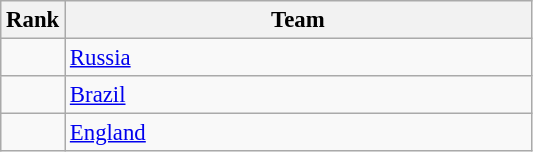<table class="wikitable" style="font-size:95%;">
<tr>
<th>Rank</th>
<th align="left" style="width: 20em">Team</th>
</tr>
<tr>
<td align="center"></td>
<td> <a href='#'>Russia</a></td>
</tr>
<tr>
<td align="center"></td>
<td> <a href='#'>Brazil</a></td>
</tr>
<tr>
<td align="center"></td>
<td> <a href='#'>England</a></td>
</tr>
</table>
